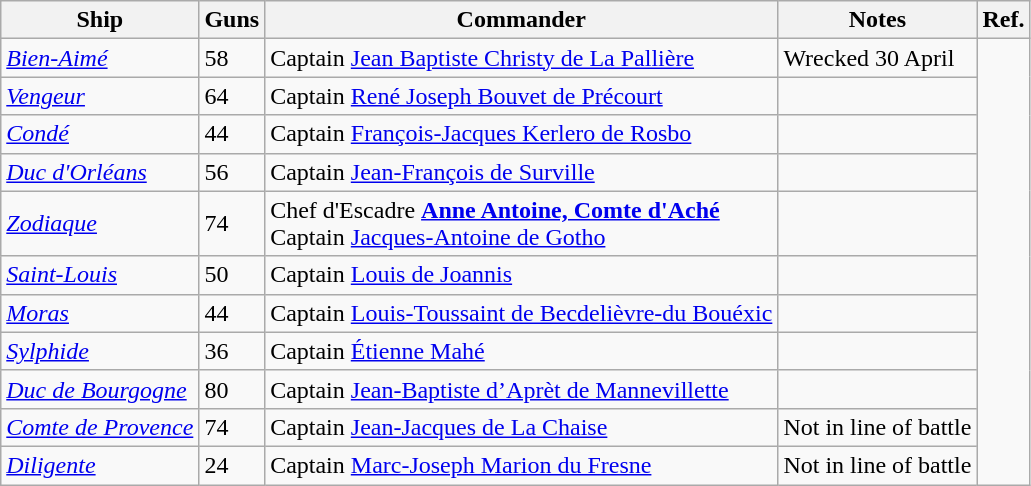<table class="wikitable">
<tr>
<th>Ship</th>
<th>Guns</th>
<th>Commander</th>
<th>Notes</th>
<th>Ref.</th>
</tr>
<tr>
<td><a href='#'><em>Bien-Aimé</em></a></td>
<td>58</td>
<td>Captain <a href='#'>Jean Baptiste Christy de La Pallière</a></td>
<td>Wrecked 30 April</td>
<td rowspan=11></td>
</tr>
<tr>
<td><a href='#'><em>Vengeur</em></a></td>
<td>64</td>
<td>Captain <a href='#'>René Joseph Bouvet de Précourt</a></td>
<td></td>
</tr>
<tr>
<td><a href='#'><em>Condé</em></a></td>
<td>44</td>
<td>Captain <a href='#'>François-Jacques Kerlero de Rosbo</a></td>
<td></td>
</tr>
<tr>
<td><a href='#'><em>Duc d'Orléans</em></a></td>
<td>56</td>
<td>Captain <a href='#'>Jean-François de Surville</a></td>
<td></td>
</tr>
<tr>
<td><a href='#'><em>Zodiaque</em></a></td>
<td>74</td>
<td>Chef d'Escadre <strong><a href='#'>Anne Antoine, Comte d'Aché</a></strong><br>Captain <a href='#'>Jacques-Antoine de Gotho</a></td>
<td></td>
</tr>
<tr>
<td><a href='#'><em>Saint-Louis</em></a></td>
<td>50</td>
<td>Captain <a href='#'>Louis de Joannis</a></td>
<td></td>
</tr>
<tr>
<td><a href='#'><em>Moras</em></a></td>
<td>44</td>
<td>Captain <a href='#'>Louis-Toussaint de Becdelièvre-du Bouéxic</a></td>
<td></td>
</tr>
<tr>
<td><a href='#'><em>Sylphide</em></a></td>
<td>36</td>
<td>Captain <a href='#'>Étienne Mahé</a></td>
<td></td>
</tr>
<tr>
<td><a href='#'><em>Duc de Bourgogne</em></a></td>
<td>80</td>
<td>Captain <a href='#'>Jean-Baptiste d’Aprèt de Mannevillette</a></td>
<td></td>
</tr>
<tr>
<td><a href='#'><em>Comte de Provence</em></a></td>
<td>74</td>
<td>Captain <a href='#'>Jean-Jacques de La Chaise</a></td>
<td>Not in line of battle</td>
</tr>
<tr>
<td><a href='#'><em>Diligente</em></a></td>
<td>24</td>
<td>Captain <a href='#'>Marc-Joseph Marion du Fresne</a></td>
<td>Not in line of battle</td>
</tr>
</table>
